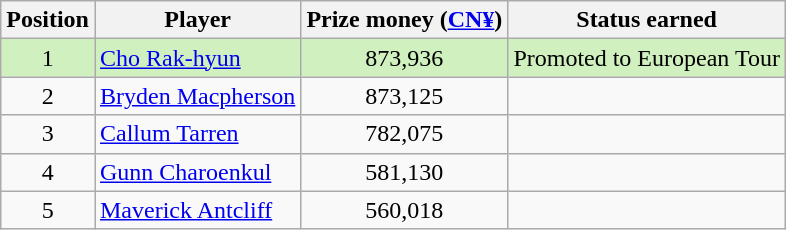<table class=wikitable>
<tr>
<th>Position</th>
<th>Player</th>
<th>Prize money (<a href='#'>CN¥</a>)</th>
<th>Status earned</th>
</tr>
<tr style="background:#D0F0C0;">
<td align=center>1</td>
<td> <a href='#'>Cho Rak-hyun</a></td>
<td align=center>873,936</td>
<td>Promoted to European Tour</td>
</tr>
<tr>
<td align=center>2</td>
<td> <a href='#'>Bryden Macpherson</a></td>
<td align=center>873,125</td>
<td></td>
</tr>
<tr>
<td align=center>3</td>
<td> <a href='#'>Callum Tarren</a></td>
<td align=center>782,075</td>
<td></td>
</tr>
<tr>
<td align=center>4</td>
<td> <a href='#'>Gunn Charoenkul</a></td>
<td align=center>581,130</td>
<td></td>
</tr>
<tr>
<td align=center>5</td>
<td> <a href='#'>Maverick Antcliff</a></td>
<td align=center>560,018</td>
<td></td>
</tr>
</table>
